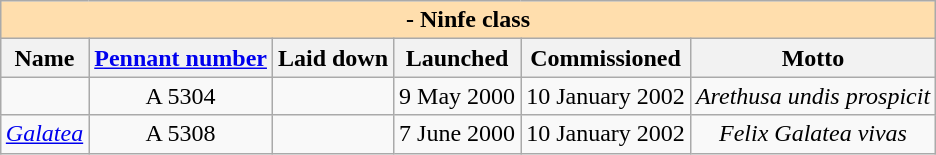<table border="1" class="sortable wikitable" style="margin:1em auto;">
<tr>
<th colspan="11" style="background:#ffdead;"> - Ninfe class</th>
</tr>
<tr>
<th>Name</th>
<th><a href='#'>Pennant number</a></th>
<th>Laid down</th>
<th>Launched</th>
<th>Commissioned</th>
<th>Motto</th>
</tr>
<tr style="text-align:center;">
<td></td>
<td>A 5304</td>
<td></td>
<td>9 May 2000</td>
<td>10 January 2002</td>
<td><em>Arethusa undis prospicit</em></td>
</tr>
<tr style="text-align:center;">
<td><em><a href='#'>Galatea</a></em></td>
<td>A 5308</td>
<td></td>
<td>7 June 2000</td>
<td>10 January 2002</td>
<td><em>Felix Galatea vivas</em></td>
</tr>
</table>
